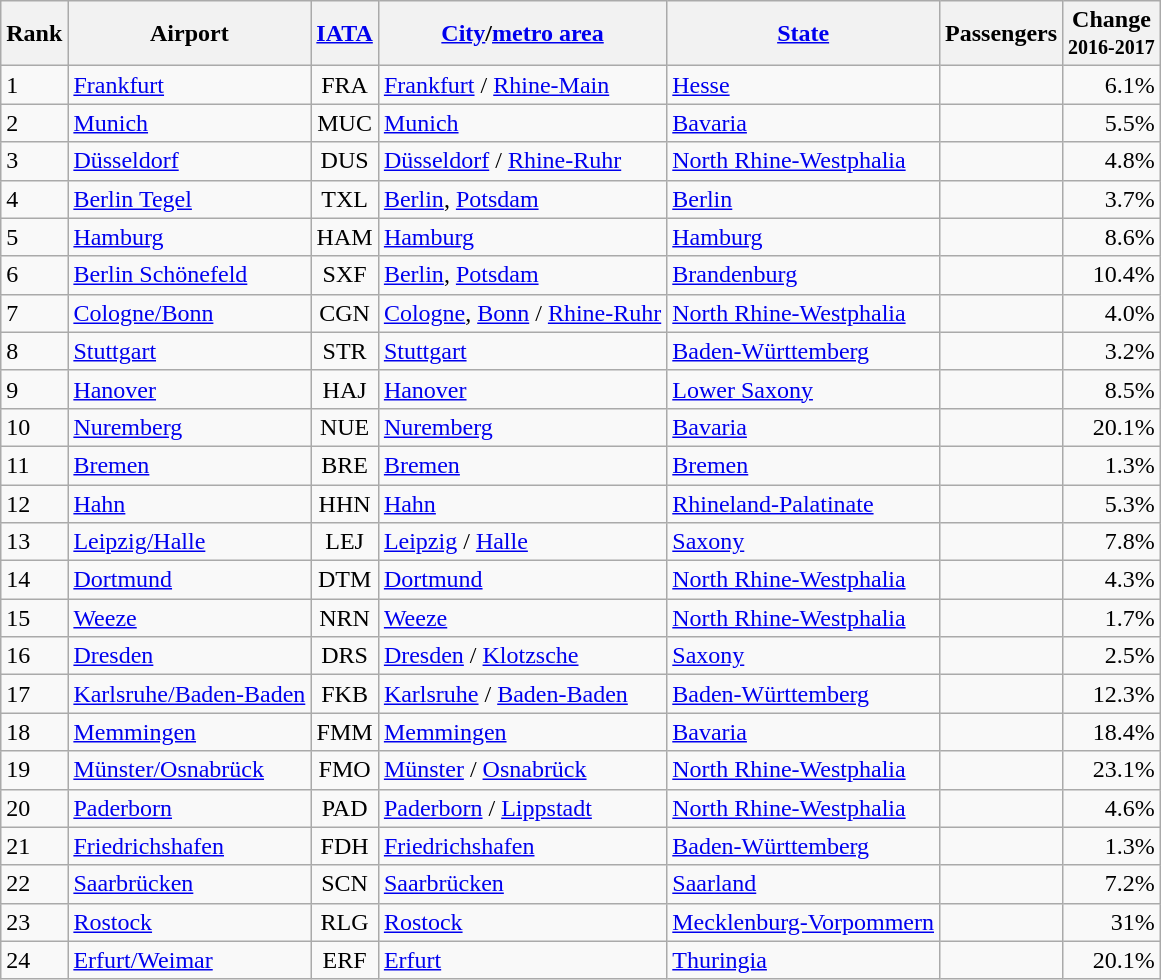<table class="wikitable sortable">
<tr>
<th>Rank</th>
<th>Airport</th>
<th><a href='#'>IATA</a></th>
<th><a href='#'>City</a>/<a href='#'>metro area</a></th>
<th><a href='#'>State</a></th>
<th class="unsortable">Passengers<br></th>
<th class="unsortable">Change<br><small>2016-2017</small></th>
</tr>
<tr>
<td>1</td>
<td><a href='#'>Frankfurt</a></td>
<td style="text-align:center;">FRA</td>
<td><a href='#'>Frankfurt</a> / <a href='#'>Rhine-Main</a></td>
<td><a href='#'>Hesse</a></td>
<td style="text-align:right;"></td>
<td style="text-align:right;">6.1%</td>
</tr>
<tr>
<td>2</td>
<td><a href='#'>Munich</a></td>
<td style="text-align:center;">MUC</td>
<td><a href='#'>Munich</a></td>
<td><a href='#'>Bavaria</a></td>
<td style="text-align:right;"></td>
<td style="text-align:right;">5.5%</td>
</tr>
<tr>
<td>3</td>
<td><a href='#'>Düsseldorf</a></td>
<td style="text-align:center;">DUS</td>
<td><a href='#'>Düsseldorf</a> / <a href='#'>Rhine-Ruhr</a></td>
<td><a href='#'>North Rhine-Westphalia</a></td>
<td style="text-align:right;"></td>
<td style="text-align:right;">4.8%</td>
</tr>
<tr>
<td>4</td>
<td><a href='#'>Berlin Tegel</a></td>
<td style="text-align:center;">TXL</td>
<td><a href='#'>Berlin</a>, <a href='#'>Potsdam</a></td>
<td><a href='#'>Berlin</a></td>
<td style="text-align:right;"></td>
<td style="text-align:right;">3.7%</td>
</tr>
<tr>
<td>5</td>
<td><a href='#'>Hamburg</a></td>
<td style="text-align:center;">HAM</td>
<td><a href='#'>Hamburg</a></td>
<td><a href='#'>Hamburg</a></td>
<td style="text-align:right;"></td>
<td style="text-align:right;">8.6%</td>
</tr>
<tr>
<td>6</td>
<td><a href='#'>Berlin Schönefeld</a></td>
<td style="text-align:center;">SXF</td>
<td><a href='#'>Berlin</a>, <a href='#'>Potsdam</a></td>
<td><a href='#'>Brandenburg</a></td>
<td style="text-align:right;"></td>
<td style="text-align:right;">10.4%</td>
</tr>
<tr>
<td>7</td>
<td><a href='#'>Cologne/Bonn</a></td>
<td style="text-align:center;">CGN</td>
<td><a href='#'>Cologne</a>, <a href='#'>Bonn</a> / <a href='#'>Rhine-Ruhr</a></td>
<td><a href='#'>North Rhine-Westphalia</a></td>
<td style="text-align:right;"></td>
<td style="text-align:right;">4.0%</td>
</tr>
<tr>
<td>8</td>
<td><a href='#'>Stuttgart</a></td>
<td style="text-align:center;">STR</td>
<td><a href='#'>Stuttgart</a></td>
<td><a href='#'>Baden-Württemberg</a></td>
<td style="text-align:right;"></td>
<td style="text-align:right;">3.2%</td>
</tr>
<tr>
<td>9</td>
<td><a href='#'>Hanover</a></td>
<td style="text-align:center;">HAJ</td>
<td><a href='#'>Hanover</a></td>
<td><a href='#'>Lower Saxony</a></td>
<td style="text-align:right;"></td>
<td style="text-align:right;">8.5%</td>
</tr>
<tr>
<td>10</td>
<td><a href='#'>Nuremberg</a></td>
<td style="text-align:center;">NUE</td>
<td><a href='#'>Nuremberg</a></td>
<td><a href='#'>Bavaria</a></td>
<td style="text-align:right;"></td>
<td style="text-align:right;">20.1%</td>
</tr>
<tr>
<td>11</td>
<td><a href='#'>Bremen</a></td>
<td style="text-align:center;">BRE</td>
<td><a href='#'>Bremen</a></td>
<td><a href='#'>Bremen</a></td>
<td style="text-align:right;"></td>
<td style="text-align:right;">1.3%</td>
</tr>
<tr>
<td>12</td>
<td><a href='#'>Hahn</a></td>
<td style="text-align:center;">HHN</td>
<td><a href='#'>Hahn</a></td>
<td><a href='#'>Rhineland-Palatinate</a></td>
<td style="text-align:right;"></td>
<td style="text-align:right;">5.3%</td>
</tr>
<tr>
<td>13</td>
<td><a href='#'>Leipzig/Halle</a></td>
<td style="text-align:center;">LEJ</td>
<td><a href='#'>Leipzig</a> / <a href='#'>Halle</a></td>
<td><a href='#'>Saxony</a></td>
<td style="text-align:right;"></td>
<td style="text-align:right;">7.8%</td>
</tr>
<tr>
<td>14</td>
<td><a href='#'>Dortmund</a></td>
<td style="text-align:center;">DTM</td>
<td><a href='#'>Dortmund</a></td>
<td><a href='#'>North Rhine-Westphalia</a></td>
<td style="text-align:right;"></td>
<td style="text-align:right;">4.3%</td>
</tr>
<tr>
<td>15</td>
<td><a href='#'>Weeze</a></td>
<td style="text-align:center;">NRN</td>
<td><a href='#'>Weeze</a></td>
<td><a href='#'>North Rhine-Westphalia</a></td>
<td style="text-align:right;"></td>
<td style="text-align:right;">1.7%</td>
</tr>
<tr>
<td>16</td>
<td><a href='#'>Dresden</a></td>
<td style="text-align:center;">DRS</td>
<td><a href='#'>Dresden</a> / <a href='#'>Klotzsche</a></td>
<td><a href='#'>Saxony</a></td>
<td style="text-align:right;"></td>
<td style="text-align:right;">2.5%</td>
</tr>
<tr>
<td>17</td>
<td><a href='#'>Karlsruhe/Baden-Baden</a></td>
<td style="text-align:center;">FKB</td>
<td><a href='#'>Karlsruhe</a> / <a href='#'>Baden-Baden</a></td>
<td><a href='#'>Baden-Württemberg</a></td>
<td style="text-align:right;"></td>
<td style="text-align:right;">12.3%</td>
</tr>
<tr>
<td>18</td>
<td><a href='#'>Memmingen</a></td>
<td style="text-align:center;">FMM</td>
<td><a href='#'>Memmingen</a></td>
<td><a href='#'>Bavaria</a></td>
<td style="text-align:right;"></td>
<td style="text-align:right;">18.4%</td>
</tr>
<tr>
<td>19</td>
<td><a href='#'>Münster/Osnabrück</a></td>
<td style="text-align:center;">FMO</td>
<td><a href='#'>Münster</a> / <a href='#'>Osnabrück</a></td>
<td><a href='#'>North Rhine-Westphalia</a></td>
<td style="text-align:right;"></td>
<td style="text-align:right;">23.1%</td>
</tr>
<tr>
<td>20</td>
<td><a href='#'>Paderborn</a></td>
<td style="text-align:center;">PAD</td>
<td><a href='#'>Paderborn</a> / <a href='#'>Lippstadt</a></td>
<td><a href='#'>North Rhine-Westphalia</a></td>
<td style="text-align:right;"></td>
<td style="text-align:right;">4.6%</td>
</tr>
<tr>
<td>21</td>
<td><a href='#'>Friedrichshafen</a></td>
<td style="text-align:center;">FDH</td>
<td><a href='#'>Friedrichshafen</a></td>
<td><a href='#'>Baden-Württemberg</a></td>
<td style="text-align:right;"></td>
<td style="text-align:right;">1.3%</td>
</tr>
<tr>
<td>22</td>
<td><a href='#'>Saarbrücken</a></td>
<td style="text-align:center;">SCN</td>
<td><a href='#'>Saarbrücken</a></td>
<td><a href='#'>Saarland</a></td>
<td style="text-align:right;"></td>
<td style="text-align:right;">7.2%</td>
</tr>
<tr>
<td>23</td>
<td><a href='#'>Rostock</a></td>
<td style="text-align:center;">RLG</td>
<td><a href='#'>Rostock</a></td>
<td><a href='#'>Mecklenburg-Vorpommern</a></td>
<td style="text-align:right;"></td>
<td style="text-align:right;">31%</td>
</tr>
<tr>
<td>24</td>
<td><a href='#'>Erfurt/Weimar</a></td>
<td style="text-align:center;">ERF</td>
<td><a href='#'>Erfurt</a></td>
<td><a href='#'>Thuringia</a></td>
<td style="text-align:right;"></td>
<td style="text-align:right;">20.1%</td>
</tr>
</table>
